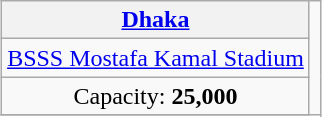<table class="wikitable" style="text-align:center;margin:1em auto;">
<tr>
<th><a href='#'>Dhaka</a></th>
<td rowspan="4"></td>
</tr>
<tr>
<td><a href='#'>BSSS Mostafa Kamal Stadium</a></td>
</tr>
<tr>
<td>Capacity: <strong>25,000</strong></td>
</tr>
<tr>
</tr>
</table>
